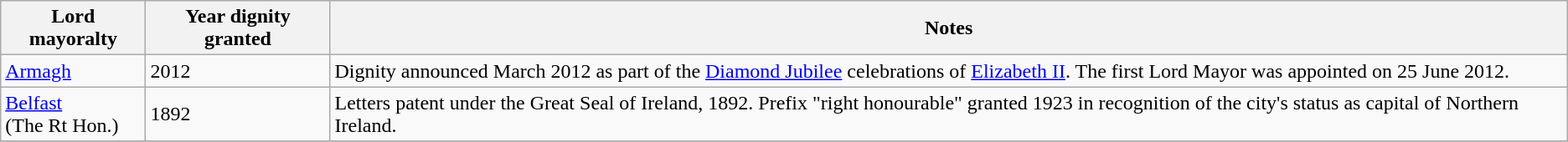<table class="wikitable sortable">
<tr>
<th>Lord mayoralty</th>
<th>Year dignity granted</th>
<th>Notes</th>
</tr>
<tr>
<td><a href='#'>Armagh</a></td>
<td>2012</td>
<td>Dignity announced March 2012 as part of the <a href='#'>Diamond Jubilee</a> celebrations of <a href='#'>Elizabeth II</a>. The first Lord Mayor was appointed on 25 June 2012.</td>
</tr>
<tr>
<td><a href='#'>Belfast</a> <br>(The Rt Hon.)</td>
<td>1892</td>
<td>Letters patent under the Great Seal of Ireland, 1892. Prefix "right honourable" granted 1923 in recognition of the city's status as capital of Northern Ireland.</td>
</tr>
<tr>
</tr>
</table>
